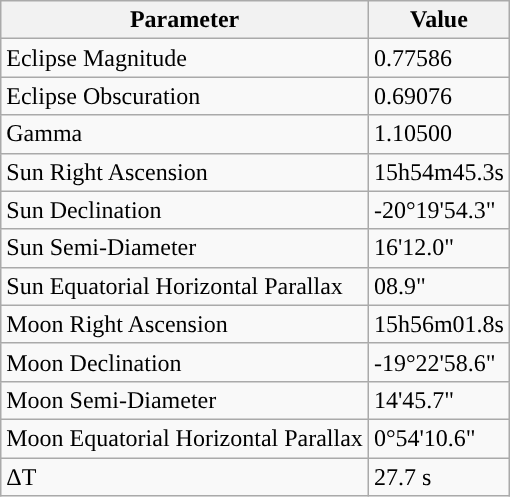<table class="wikitable">
<tr>
<th>Parameter</th>
<th>Value</th>
</tr>
<tr>
<td>Eclipse Magnitude</td>
<td>0.77586</td>
</tr>
<tr>
<td>Eclipse Obscuration</td>
<td>0.69076</td>
</tr>
<tr>
<td>Gamma</td>
<td>1.10500</td>
</tr>
<tr>
<td>Sun Right Ascension</td>
<td>15h54m45.3s</td>
</tr>
<tr>
<td>Sun Declination</td>
<td>-20°19'54.3"</td>
</tr>
<tr>
<td>Sun Semi-Diameter</td>
<td>16'12.0"</td>
</tr>
<tr>
<td>Sun Equatorial Horizontal Parallax</td>
<td>08.9"</td>
</tr>
<tr>
<td>Moon Right Ascension</td>
<td>15h56m01.8s</td>
</tr>
<tr>
<td>Moon Declination</td>
<td>-19°22'58.6"</td>
</tr>
<tr>
<td>Moon Semi-Diameter</td>
<td>14'45.7"</td>
</tr>
<tr>
<td>Moon Equatorial Horizontal Parallax</td>
<td>0°54'10.6"</td>
</tr>
<tr>
<td>ΔT</td>
<td>27.7 s</td>
</tr>
</table>
